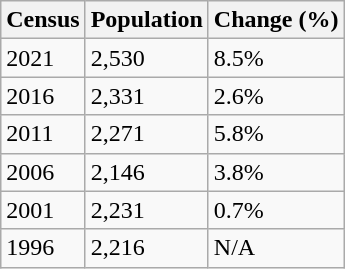<table class="wikitable">
<tr>
<th>Census</th>
<th>Population</th>
<th>Change (%)</th>
</tr>
<tr>
<td>2021</td>
<td>2,530</td>
<td> 8.5%</td>
</tr>
<tr>
<td>2016</td>
<td>2,331</td>
<td> 2.6%</td>
</tr>
<tr>
<td>2011</td>
<td>2,271</td>
<td> 5.8%</td>
</tr>
<tr>
<td>2006</td>
<td>2,146</td>
<td> 3.8%</td>
</tr>
<tr>
<td>2001</td>
<td>2,231</td>
<td> 0.7%</td>
</tr>
<tr>
<td>1996</td>
<td>2,216</td>
<td>N/A</td>
</tr>
</table>
